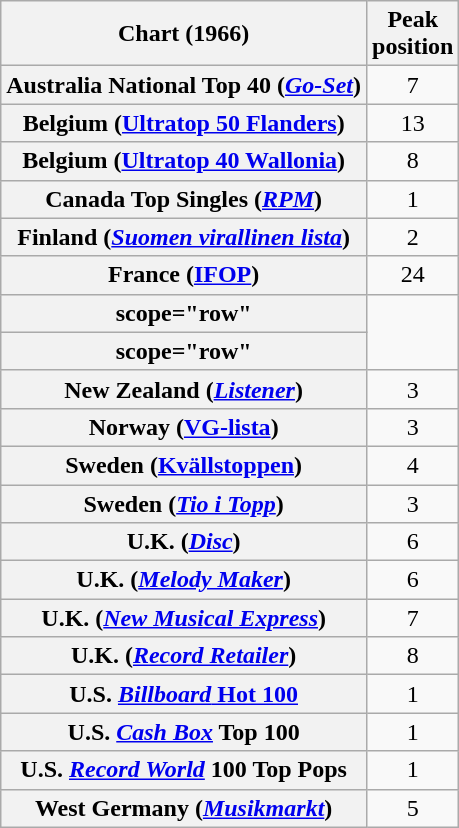<table class="wikitable plainrowheaders sortable">
<tr>
<th scope="col">Chart (1966)</th>
<th scope="col">Peak<br>position</th>
</tr>
<tr>
<th scope="row">Australia National Top 40 (<em><a href='#'>Go-Set</a></em>)</th>
<td align="center">7</td>
</tr>
<tr>
<th scope="row">Belgium (<a href='#'>Ultratop 50 Flanders</a>)</th>
<td align="center">13</td>
</tr>
<tr>
<th scope="row">Belgium (<a href='#'>Ultratop 40 Wallonia</a>)</th>
<td align="center">8</td>
</tr>
<tr>
<th scope="row">Canada Top Singles (<em><a href='#'>RPM</a></em>)</th>
<td align="center">1</td>
</tr>
<tr>
<th scope="row">Finland (<em><a href='#'>Suomen virallinen lista</a></em>)</th>
<td align="center">2</td>
</tr>
<tr>
<th scope="row">France (<a href='#'>IFOP</a>)</th>
<td align="center">24</td>
</tr>
<tr>
<th>scope="row" </th>
</tr>
<tr>
<th>scope="row" </th>
</tr>
<tr>
<th scope="row">New Zealand (<em><a href='#'>Listener</a></em>)</th>
<td align="center">3</td>
</tr>
<tr>
<th scope="row">Norway (<a href='#'>VG-lista</a>)</th>
<td align="center">3</td>
</tr>
<tr>
<th scope="row">Sweden (<a href='#'>Kvällstoppen</a>)</th>
<td style="text-align:center;">4</td>
</tr>
<tr>
<th scope="row">Sweden (<em><a href='#'>Tio i Topp</a></em>)</th>
<td style="text-align:center;">3</td>
</tr>
<tr>
<th scope="row">U.K. (<em><a href='#'>Disc</a></em>)</th>
<td align="center">6</td>
</tr>
<tr>
<th scope="row">U.K. (<em><a href='#'>Melody Maker</a></em>)</th>
<td align="center">6</td>
</tr>
<tr>
<th scope="row">U.K. (<em><a href='#'>New Musical Express</a></em>)</th>
<td align="center">7</td>
</tr>
<tr>
<th scope="row">U.K. (<a href='#'><em>Record Retailer</em></a>)</th>
<td align="center">8</td>
</tr>
<tr>
<th scope="row">U.S. <a href='#'><em>Billboard</em> Hot 100</a></th>
<td align="center">1</td>
</tr>
<tr>
<th scope="row">U.S. <em><a href='#'>Cash Box</a></em> Top 100</th>
<td align="center">1</td>
</tr>
<tr>
<th scope="row">U.S. <em><a href='#'>Record World</a></em> 100 Top Pops</th>
<td align="center">1</td>
</tr>
<tr>
<th scope="row">West Germany (<em><a href='#'>Musikmarkt</a></em>)</th>
<td align="center">5</td>
</tr>
</table>
